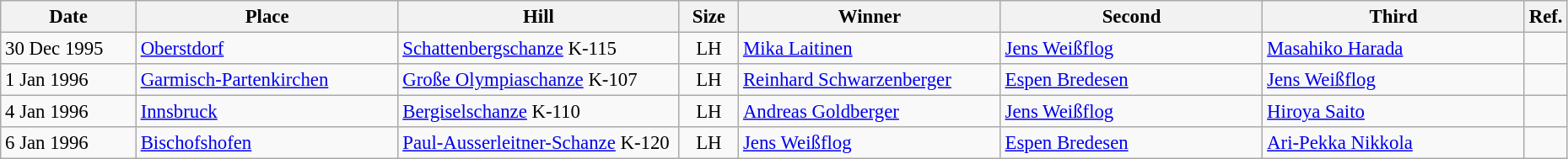<table class="wikitable" style="font-size:95%;">
<tr>
<th width="100">Date</th>
<th width="200">Place</th>
<th width="215">Hill</th>
<th width="40">Size</th>
<th width="200">Winner</th>
<th width="200">Second</th>
<th width="200">Third</th>
<th width="10">Ref.</th>
</tr>
<tr>
<td>30 Dec 1995</td>
<td> <a href='#'>Oberstdorf</a></td>
<td><a href='#'>Schattenbergschanze</a> K-115</td>
<td align=center>LH</td>
<td> <a href='#'>Mika Laitinen</a></td>
<td> <a href='#'>Jens Weißflog</a></td>
<td> <a href='#'>Masahiko Harada</a></td>
<td></td>
</tr>
<tr>
<td>1 Jan 1996</td>
<td> <a href='#'>Garmisch-Partenkirchen</a></td>
<td><a href='#'>Große Olympiaschanze</a> K-107</td>
<td align=center>LH</td>
<td> <a href='#'>Reinhard Schwarzenberger</a></td>
<td> <a href='#'>Espen Bredesen</a></td>
<td> <a href='#'>Jens Weißflog</a></td>
<td></td>
</tr>
<tr>
<td>4 Jan 1996</td>
<td> <a href='#'>Innsbruck</a></td>
<td><a href='#'>Bergiselschanze</a> K-110</td>
<td align=center>LH</td>
<td> <a href='#'>Andreas Goldberger</a></td>
<td> <a href='#'>Jens Weißflog</a></td>
<td> <a href='#'>Hiroya Saito</a></td>
<td></td>
</tr>
<tr>
<td>6 Jan 1996</td>
<td> <a href='#'>Bischofshofen</a></td>
<td><a href='#'>Paul-Ausserleitner-Schanze</a> K-120</td>
<td align=center>LH</td>
<td> <a href='#'>Jens Weißflog</a></td>
<td> <a href='#'>Espen Bredesen</a></td>
<td> <a href='#'>Ari-Pekka Nikkola</a></td>
<td></td>
</tr>
</table>
